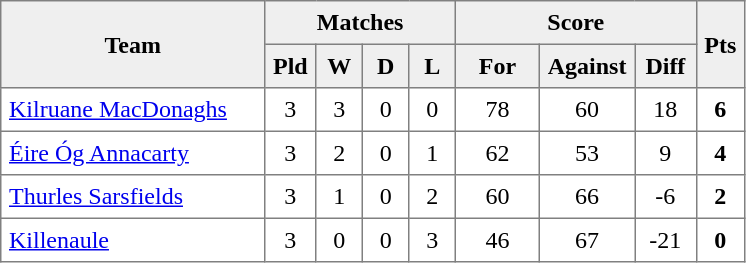<table style=border-collapse:collapse border=1 cellspacing=0 cellpadding=5>
<tr align=center bgcolor=#efefef>
<th rowspan=2 width=165>Team</th>
<th colspan=4>Matches</th>
<th colspan=3>Score</th>
<th rowspan=2width=20>Pts</th>
</tr>
<tr align=center bgcolor=#efefef>
<th width=20>Pld</th>
<th width=20>W</th>
<th width=20>D</th>
<th width=20>L</th>
<th width=45>For</th>
<th width=45>Against</th>
<th width=30>Diff</th>
</tr>
<tr align=center>
<td style="text-align:left;"><a href='#'>Kilruane MacDonaghs</a></td>
<td>3</td>
<td>3</td>
<td>0</td>
<td>0</td>
<td>78</td>
<td>60</td>
<td>18</td>
<td><strong>6</strong></td>
</tr>
<tr align=center>
<td style="text-align:left;"><a href='#'>Éire Óg Annacarty</a></td>
<td>3</td>
<td>2</td>
<td>0</td>
<td>1</td>
<td>62</td>
<td>53</td>
<td>9</td>
<td><strong>4</strong></td>
</tr>
<tr align=center>
<td style="text-align:left;"><a href='#'>Thurles Sarsfields</a></td>
<td>3</td>
<td>1</td>
<td>0</td>
<td>2</td>
<td>60</td>
<td>66</td>
<td>-6</td>
<td><strong>2</strong></td>
</tr>
<tr align=center>
<td style="text-align:left;"><a href='#'>Killenaule</a></td>
<td>3</td>
<td>0</td>
<td>0</td>
<td>3</td>
<td>46</td>
<td>67</td>
<td>-21</td>
<td><strong>0</strong></td>
</tr>
</table>
